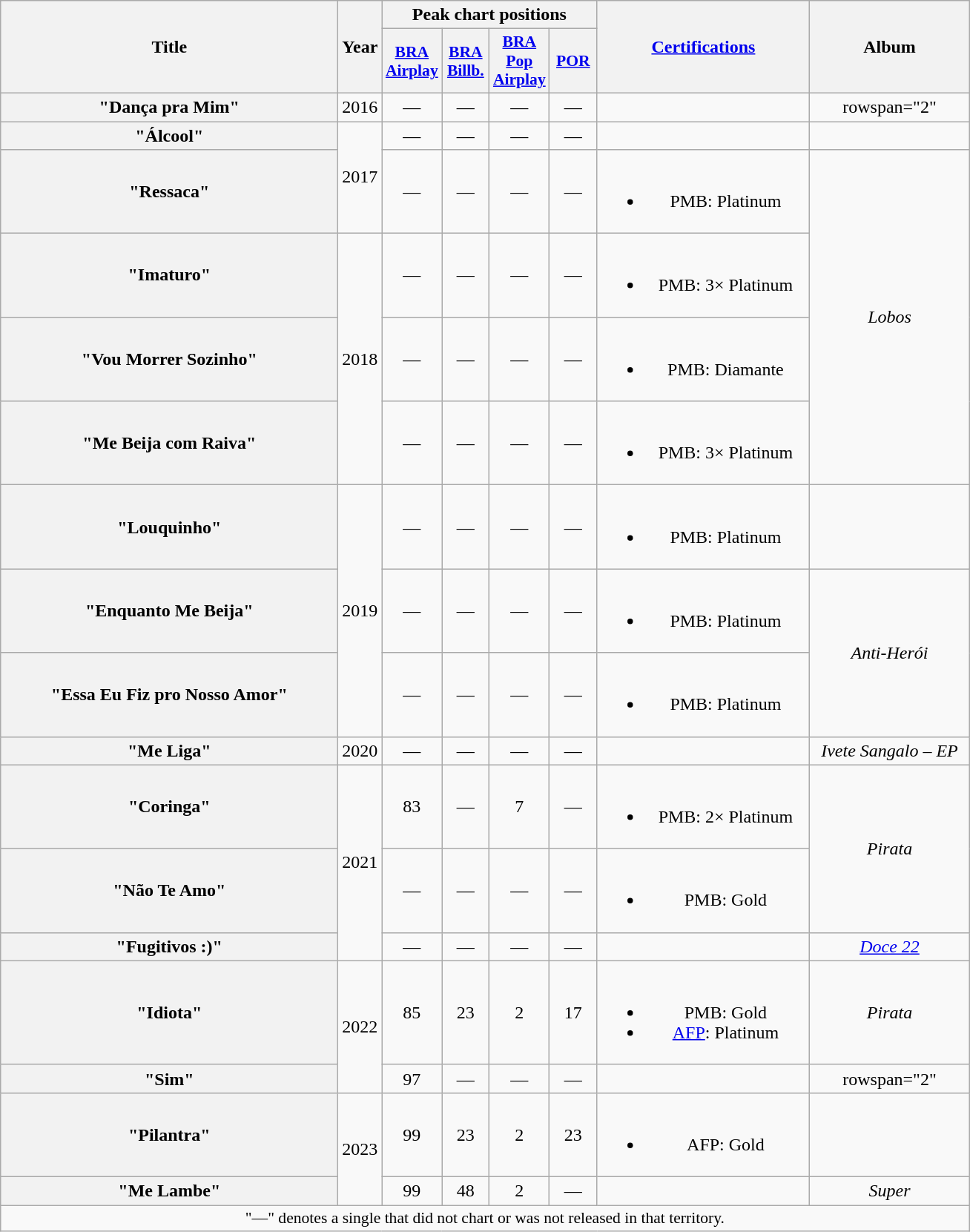<table class="wikitable plainrowheaders" style="text-align:center;">
<tr>
<th scope="col" rowspan="2" style="width:18.5em;">Title</th>
<th scope="col" rowspan="2">Year</th>
<th scope="col" colspan="4">Peak chart positions</th>
<th scope="col" rowspan="2" style="width:11.5em;"><a href='#'>Certifications</a></th>
<th scope="col" rowspan="2" style="width:8.5em;">Album</th>
</tr>
<tr>
<th scope="col" style="width:2.5em;font-size:90%;"><a href='#'>BRA<br>Airplay</a><br></th>
<th scope="col" style="width:2.5em;font-size:90%;"><a href='#'>BRA<br>Billb.</a><br></th>
<th scope="col" style="width:2.5em;font-size:90%;"><a href='#'>BRA<br>Pop<br>Airplay</a><br></th>
<th scope="col" style="width:2.5em;font-size:90%;"><a href='#'>POR</a><br></th>
</tr>
<tr>
<th scope="row">"Dança pra Mim"<br></th>
<td>2016</td>
<td>—</td>
<td>—</td>
<td>—</td>
<td>—</td>
<td></td>
<td>rowspan="2" </td>
</tr>
<tr>
<th scope="row">"Álcool"</th>
<td rowspan="2">2017</td>
<td>—</td>
<td>—</td>
<td>—</td>
<td>—</td>
<td></td>
</tr>
<tr>
<th scope="row">"Ressaca"</th>
<td>—</td>
<td>—</td>
<td>—</td>
<td>—</td>
<td><br><ul><li>PMB: Platinum</li></ul></td>
<td rowspan="4"><em>Lobos</em></td>
</tr>
<tr>
<th scope="row">"Imaturo"</th>
<td rowspan="3">2018</td>
<td>—</td>
<td>—</td>
<td>—</td>
<td>—</td>
<td><br><ul><li>PMB: 3× Platinum</li></ul></td>
</tr>
<tr>
<th scope="row">"Vou Morrer Sozinho"</th>
<td>—</td>
<td>—</td>
<td>—</td>
<td>—</td>
<td><br><ul><li>PMB: Diamante</li></ul></td>
</tr>
<tr>
<th scope="row">"Me Beija com Raiva"</th>
<td>—</td>
<td>—</td>
<td>—</td>
<td>—</td>
<td><br><ul><li>PMB: 3× Platinum</li></ul></td>
</tr>
<tr>
<th scope="row">"Louquinho"</th>
<td rowspan="3">2019</td>
<td>—</td>
<td>—</td>
<td>—</td>
<td>—</td>
<td><br><ul><li>PMB: Platinum</li></ul></td>
<td></td>
</tr>
<tr>
<th scope="row">"Enquanto Me Beija"</th>
<td>—</td>
<td>—</td>
<td>—</td>
<td>—</td>
<td><br><ul><li>PMB: Platinum</li></ul></td>
<td rowspan="2"><em>Anti-Herói</em></td>
</tr>
<tr>
<th scope="row">"Essa Eu Fiz pro Nosso Amor"</th>
<td>—</td>
<td>—</td>
<td>—</td>
<td>—</td>
<td><br><ul><li>PMB: Platinum</li></ul></td>
</tr>
<tr>
<th scope="row">"Me Liga"<br></th>
<td>2020</td>
<td>—</td>
<td>—</td>
<td>—</td>
<td>—</td>
<td></td>
<td><em>Ivete Sangalo – EP</em></td>
</tr>
<tr>
<th scope="row">"Coringa"</th>
<td rowspan="3">2021</td>
<td>83</td>
<td>—</td>
<td>7</td>
<td>—</td>
<td><br><ul><li>PMB: 2× Platinum</li></ul></td>
<td rowspan="2"><em>Pirata</em></td>
</tr>
<tr>
<th scope="row">"Não Te Amo"</th>
<td>—</td>
<td>—</td>
<td>—</td>
<td>—</td>
<td><br><ul><li>PMB: Gold</li></ul></td>
</tr>
<tr>
<th scope="row">"Fugitivos :)"<br></th>
<td>—</td>
<td>—</td>
<td>—</td>
<td>—</td>
<td></td>
<td><em><a href='#'>Doce 22</a></em></td>
</tr>
<tr>
<th scope="row">"Idiota"</th>
<td rowspan="2">2022</td>
<td>85</td>
<td>23</td>
<td>2</td>
<td>17</td>
<td><br><ul><li>PMB: Gold</li><li><a href='#'>AFP</a>: Platinum</li></ul></td>
<td><em>Pirata</em></td>
</tr>
<tr>
<th scope="row">"Sim"<br></th>
<td>97</td>
<td>—</td>
<td>—</td>
<td>—</td>
<td></td>
<td>rowspan="2" </td>
</tr>
<tr>
<th scope="row">"Pilantra"<br></th>
<td rowspan="2">2023</td>
<td>99</td>
<td>23</td>
<td>2</td>
<td>23</td>
<td><br><ul><li>AFP: Gold</li></ul></td>
</tr>
<tr>
<th scope="row">"Me Lambe"</th>
<td>99</td>
<td>48</td>
<td>2</td>
<td>—</td>
<td></td>
<td><em>Super</em></td>
</tr>
<tr>
<td colspan="8" style="font-size:90%">"—" denotes a single that did not chart or was not released in that territory.</td>
</tr>
</table>
